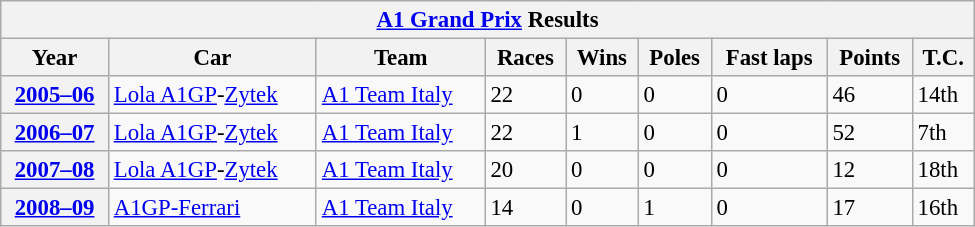<table class="wikitable collapsible" style="font-size:95%; width:650px">
<tr>
<th colspan=9><a href='#'>A1 Grand Prix</a> Results</th>
</tr>
<tr>
<th>Year</th>
<th>Car</th>
<th>Team</th>
<th>Races</th>
<th>Wins</th>
<th>Poles</th>
<th>Fast laps</th>
<th>Points</th>
<th>T.C.</th>
</tr>
<tr>
<th><a href='#'>2005–06</a></th>
<td><a href='#'>Lola A1GP</a>-<a href='#'>Zytek</a></td>
<td> <a href='#'>A1 Team Italy</a></td>
<td>22</td>
<td>0</td>
<td>0</td>
<td>0</td>
<td>46</td>
<td>14th</td>
</tr>
<tr>
<th><a href='#'>2006–07</a></th>
<td><a href='#'>Lola A1GP</a>-<a href='#'>Zytek</a></td>
<td> <a href='#'>A1 Team Italy</a></td>
<td>22</td>
<td>1</td>
<td>0</td>
<td>0</td>
<td>52</td>
<td>7th</td>
</tr>
<tr>
<th><a href='#'>2007–08</a></th>
<td><a href='#'>Lola A1GP</a>-<a href='#'>Zytek</a></td>
<td> <a href='#'>A1 Team Italy</a></td>
<td>20</td>
<td>0</td>
<td>0</td>
<td>0</td>
<td>12</td>
<td>18th</td>
</tr>
<tr>
<th><strong><a href='#'>2008–09</a></strong></th>
<td><a href='#'>A1GP-Ferrari</a></td>
<td> <a href='#'>A1 Team Italy</a></td>
<td>14</td>
<td>0</td>
<td>1</td>
<td>0</td>
<td>17</td>
<td>16th</td>
</tr>
</table>
